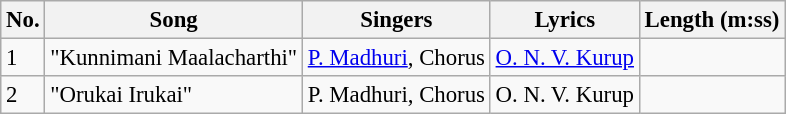<table class="wikitable" style="font-size:95%;">
<tr>
<th>No.</th>
<th>Song</th>
<th>Singers</th>
<th>Lyrics</th>
<th>Length (m:ss)</th>
</tr>
<tr>
<td>1</td>
<td>"Kunnimani Maalacharthi"</td>
<td><a href='#'>P. Madhuri</a>, Chorus</td>
<td><a href='#'>O. N. V. Kurup</a></td>
<td></td>
</tr>
<tr>
<td>2</td>
<td>"Orukai Irukai"</td>
<td>P. Madhuri, Chorus</td>
<td>O. N. V. Kurup</td>
<td></td>
</tr>
</table>
